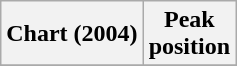<table class="wikitable plainrowheaders">
<tr>
<th scope="col">Chart (2004)</th>
<th scope="col">Peak<br>position</th>
</tr>
<tr>
</tr>
</table>
